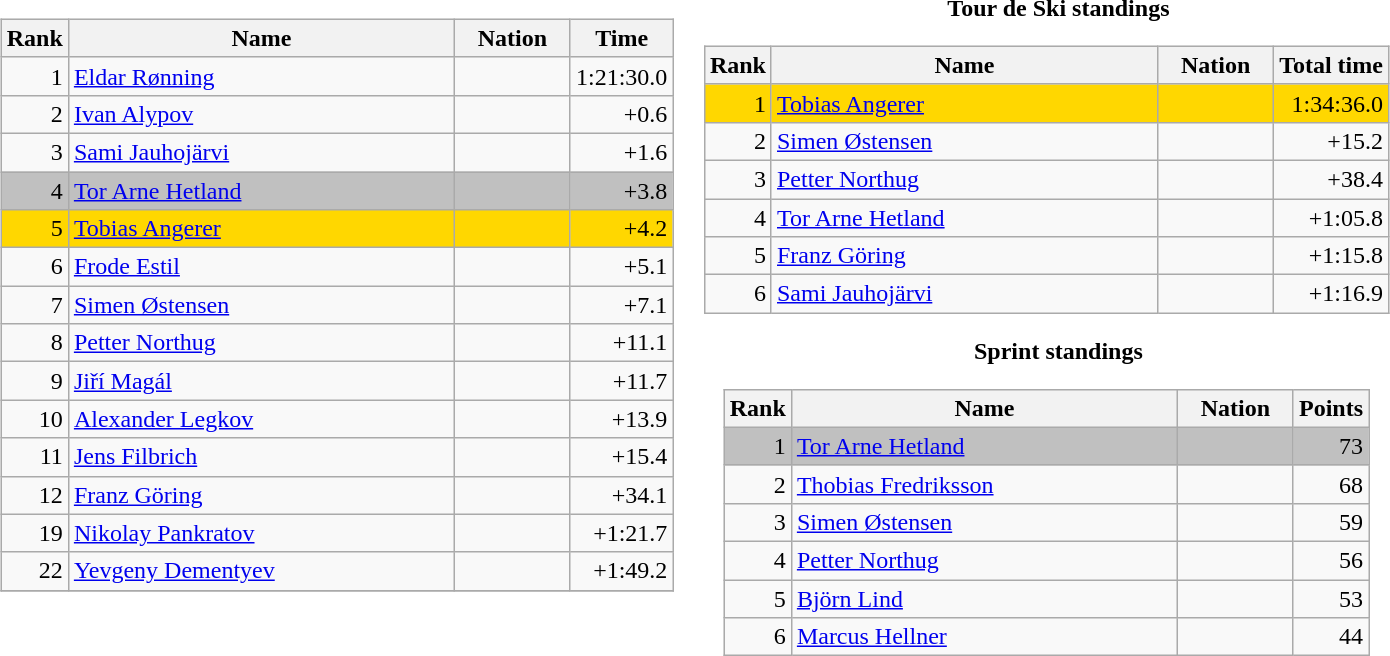<table>
<tr align="center" valign="top">
<td><br><table class="wikitable">
<tr valign="top">
<th width="20">Rank</th>
<th width="250">Name</th>
<th width="70">Nation</th>
<th>Time</th>
</tr>
<tr align="right">
<td>1</td>
<td align="left"><a href='#'>Eldar Rønning</a></td>
<td align="left"></td>
<td>1:21:30.0</td>
</tr>
<tr align="right">
<td>2</td>
<td align="left"><a href='#'>Ivan Alypov</a></td>
<td align="left"></td>
<td>+0.6</td>
</tr>
<tr align="right">
<td>3</td>
<td align="left"><a href='#'>Sami Jauhojärvi</a></td>
<td align="left"></td>
<td>+1.6</td>
</tr>
<tr align="right" bgcolor="silver">
<td>4</td>
<td align="left"><a href='#'>Tor Arne Hetland</a></td>
<td align="left"></td>
<td>+3.8</td>
</tr>
<tr align="right" bgcolor="gold">
<td>5</td>
<td align="left"><a href='#'>Tobias Angerer</a></td>
<td align="left"></td>
<td>+4.2</td>
</tr>
<tr align="right">
<td>6</td>
<td align="left"><a href='#'>Frode Estil</a></td>
<td align="left"></td>
<td>+5.1</td>
</tr>
<tr align="right">
<td>7</td>
<td align="left"><a href='#'>Simen Østensen</a></td>
<td align="left"></td>
<td>+7.1</td>
</tr>
<tr align="right">
<td>8</td>
<td align="left"><a href='#'>Petter Northug</a></td>
<td align="left"></td>
<td>+11.1</td>
</tr>
<tr align="right">
<td>9</td>
<td align="left"><a href='#'>Jiří Magál</a></td>
<td align="left"></td>
<td>+11.7</td>
</tr>
<tr align="right">
<td>10</td>
<td align="left"><a href='#'>Alexander Legkov</a></td>
<td align="left"></td>
<td>+13.9</td>
</tr>
<tr align="right">
<td>11</td>
<td align="left"><a href='#'>Jens Filbrich</a></td>
<td align="left"></td>
<td>+15.4</td>
</tr>
<tr align="right">
<td>12</td>
<td align="left"><a href='#'>Franz Göring</a></td>
<td align="left"></td>
<td>+34.1</td>
</tr>
<tr align="right">
<td>19</td>
<td align="left"><a href='#'>Nikolay Pankratov</a></td>
<td align="left"></td>
<td>+1:21.7</td>
</tr>
<tr align="right">
<td>22</td>
<td align="left"><a href='#'>Yevgeny Dementyev</a></td>
<td align="left"></td>
<td>+1:49.2</td>
</tr>
<tr>
</tr>
</table>
</td>
<td><br><strong>Tour de Ski standings</strong><table class="wikitable">
<tr valign="top">
<th width="20">Rank</th>
<th width="250">Name</th>
<th width="70">Nation</th>
<th>Total time</th>
</tr>
<tr align="right" bgcolor="gold">
<td>1</td>
<td align="left"><a href='#'>Tobias Angerer</a></td>
<td align="left"></td>
<td>1:34:36.0</td>
</tr>
<tr align="right">
<td>2</td>
<td align="left"><a href='#'>Simen Østensen</a></td>
<td align="left"></td>
<td>+15.2</td>
</tr>
<tr align="right">
<td>3</td>
<td align="left"><a href='#'>Petter Northug</a></td>
<td align="left"></td>
<td>+38.4</td>
</tr>
<tr align="right">
<td>4</td>
<td align="left"><a href='#'>Tor Arne Hetland</a></td>
<td align="left"></td>
<td>+1:05.8</td>
</tr>
<tr align="right">
<td>5</td>
<td align="left"><a href='#'>Franz Göring</a></td>
<td align="left"></td>
<td>+1:15.8</td>
</tr>
<tr align="right">
<td>6</td>
<td align="left"><a href='#'>Sami Jauhojärvi</a></td>
<td align="left"></td>
<td>+1:16.9</td>
</tr>
</table>
<strong>Sprint standings</strong><table class="wikitable">
<tr valign="top">
<th width="20">Rank</th>
<th width="250">Name</th>
<th width="70">Nation</th>
<th>Points</th>
</tr>
<tr align="right" bgcolor="silver">
<td>1</td>
<td align="left"><a href='#'>Tor Arne Hetland</a></td>
<td align="left"></td>
<td>73</td>
</tr>
<tr align="right">
<td>2</td>
<td align="left"><a href='#'>Thobias Fredriksson</a></td>
<td align="left"></td>
<td>68</td>
</tr>
<tr align="right">
<td>3</td>
<td align="left"><a href='#'>Simen Østensen</a></td>
<td align="left"></td>
<td>59</td>
</tr>
<tr align="right">
<td>4</td>
<td align="left"><a href='#'>Petter Northug</a></td>
<td align="left"></td>
<td>56</td>
</tr>
<tr align="right">
<td>5</td>
<td align="left"><a href='#'>Björn Lind</a></td>
<td align="left"></td>
<td>53</td>
</tr>
<tr align="right">
<td>6</td>
<td align="left"><a href='#'>Marcus Hellner</a></td>
<td align="left"></td>
<td>44</td>
</tr>
</table>
</td>
</tr>
<tr>
</tr>
</table>
